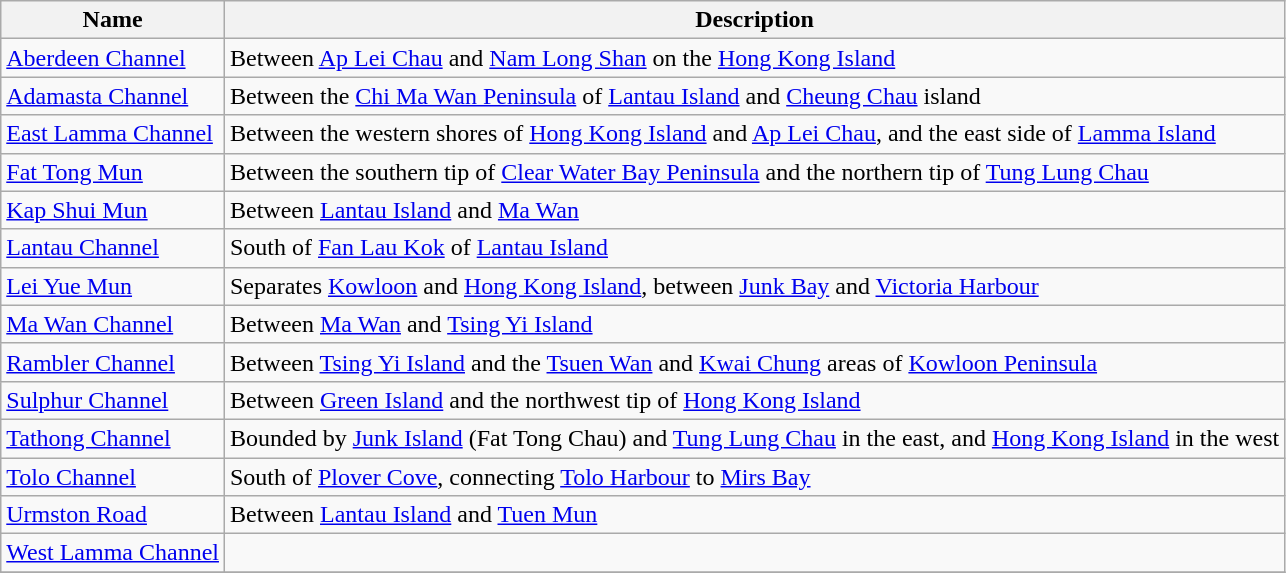<table class="wikitable">
<tr>
<th>Name</th>
<th>Description</th>
</tr>
<tr>
<td><a href='#'>Aberdeen Channel</a></td>
<td>Between <a href='#'>Ap Lei Chau</a> and <a href='#'>Nam Long Shan</a> on the <a href='#'>Hong Kong Island</a></td>
</tr>
<tr>
<td><a href='#'>Adamasta Channel</a></td>
<td>Between the <a href='#'>Chi Ma Wan Peninsula</a> of <a href='#'>Lantau Island</a> and <a href='#'>Cheung Chau</a> island</td>
</tr>
<tr>
<td><a href='#'>East Lamma Channel</a></td>
<td>Between the western shores of <a href='#'>Hong Kong Island</a> and <a href='#'>Ap Lei Chau</a>, and the east side of <a href='#'>Lamma Island</a></td>
</tr>
<tr>
<td><a href='#'>Fat Tong Mun</a></td>
<td>Between the southern tip of <a href='#'>Clear Water Bay Peninsula</a> and the northern tip of <a href='#'>Tung Lung Chau</a></td>
</tr>
<tr>
<td><a href='#'>Kap Shui Mun</a></td>
<td>Between <a href='#'>Lantau Island</a> and <a href='#'>Ma Wan</a></td>
</tr>
<tr>
<td><a href='#'>Lantau Channel</a></td>
<td>South of <a href='#'>Fan Lau Kok</a> of <a href='#'>Lantau Island</a></td>
</tr>
<tr>
<td><a href='#'>Lei Yue Mun</a></td>
<td>Separates <a href='#'>Kowloon</a> and <a href='#'>Hong Kong Island</a>, between <a href='#'>Junk Bay</a> and <a href='#'>Victoria Harbour</a></td>
</tr>
<tr>
<td><a href='#'>Ma Wan Channel</a></td>
<td>Between <a href='#'>Ma Wan</a> and <a href='#'>Tsing Yi Island</a></td>
</tr>
<tr>
<td><a href='#'>Rambler Channel</a></td>
<td>Between <a href='#'>Tsing Yi Island</a> and the <a href='#'>Tsuen Wan</a> and <a href='#'>Kwai Chung</a> areas of <a href='#'>Kowloon Peninsula</a></td>
</tr>
<tr>
<td><a href='#'>Sulphur Channel</a></td>
<td>Between <a href='#'>Green Island</a> and the northwest tip of <a href='#'>Hong Kong Island</a></td>
</tr>
<tr>
<td><a href='#'>Tathong Channel</a></td>
<td>Bounded by <a href='#'>Junk Island</a> (Fat Tong Chau) and <a href='#'>Tung Lung Chau</a> in the east, and <a href='#'>Hong Kong Island</a> in the west</td>
</tr>
<tr>
<td><a href='#'>Tolo Channel</a></td>
<td>South of <a href='#'>Plover Cove</a>, connecting <a href='#'>Tolo Harbour</a> to <a href='#'>Mirs Bay</a></td>
</tr>
<tr>
<td><a href='#'>Urmston Road</a></td>
<td>Between <a href='#'>Lantau Island</a> and <a href='#'>Tuen Mun</a></td>
</tr>
<tr>
<td><a href='#'>West Lamma Channel</a></td>
<td></td>
</tr>
<tr>
</tr>
</table>
